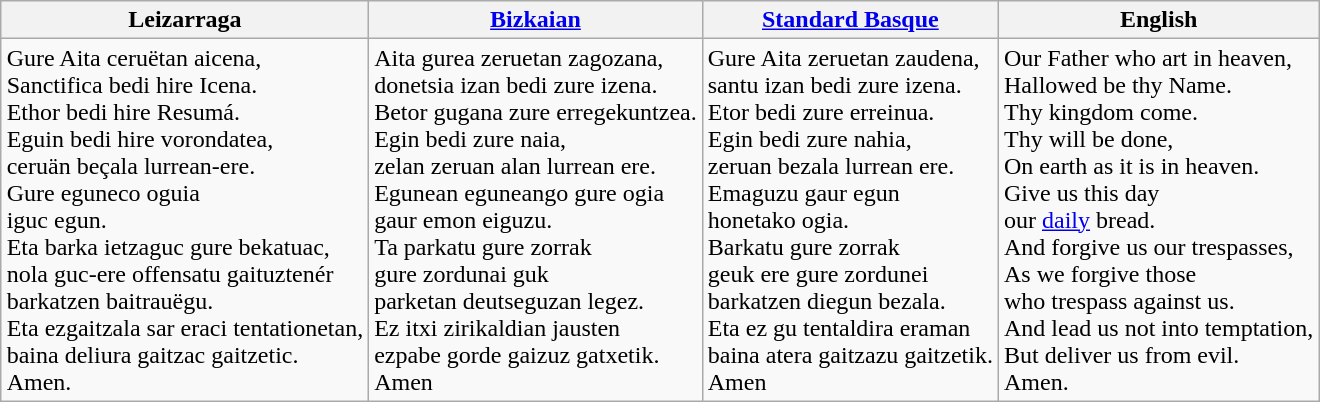<table class="wikitable" style="margin: 1em auto 1em auto" style="font-size:95%;">
<tr>
<th>Leizarraga</th>
<th><a href='#'>Bizkaian</a></th>
<th><a href='#'>Standard Basque</a></th>
<th>English</th>
</tr>
<tr>
<td>Gure Aita ceruëtan aicena,<br>Sanctifica bedi hire Icena.<br>Ethor bedi hire Resumá.<br>Eguin bedi hire vorondatea,<br> ceruän beçala lurrean-ere.<br>Gure eguneco oguia<br> iguc egun.<br>Eta barka ietzaguc gure bekatuac,<br>nola guc-ere offensatu gaituztenér<br>barkatzen baitrauëgu.<br>Eta ezgaitzala sar eraci tentationetan,<br>baina deliura gaitzac gaitzetic.<br>Amen.</td>
<td>Aita gurea zeruetan zagozana,<br>donetsia izan bedi zure izena.<br>Betor gugana zure erregekuntzea.<br>Egin bedi zure naia,<br>zelan zeruan alan lurrean ere.<br>Egunean eguneango gure ogia<br> gaur emon eiguzu.<br>Ta parkatu gure zorrak<br>gure zordunai guk<br>parketan deutseguzan legez.<br>Ez itxi zirikaldian jausten<br>ezpabe gorde gaizuz gatxetik.<br> Amen</td>
<td>Gure Aita zeruetan zaudena,<br>santu izan bedi zure izena.<br>Etor bedi zure erreinua.<br>Egin bedi zure nahia,<br>zeruan bezala lurrean ere.<br>Emaguzu gaur egun<br> honetako ogia.<br>Barkatu gure zorrak<br>geuk ere gure zordunei<br>barkatzen diegun bezala.<br>Eta ez gu tentaldira eraman<br>baina atera gaitzazu gaitzetik.<br> Amen</td>
<td>Our Father who art in heaven,<br>Hallowed be thy Name.<br>Thy kingdom come.<br>Thy will be done,<br>On earth as it is in heaven.<br>Give us this day<br> our <a href='#'>daily</a> bread.<br>And forgive us our trespasses,<br>As we forgive those <br>who trespass against us.<br>And lead us not into temptation,<br>But deliver us from evil.<br>Amen.</td>
</tr>
</table>
